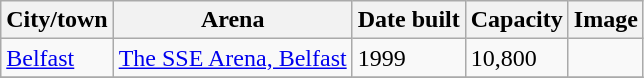<table class="wikitable sortable">
<tr>
<th>City/town</th>
<th>Arena</th>
<th>Date built</th>
<th data-sort-type="number">Capacity</th>
<th class="unsortable">Image</th>
</tr>
<tr>
<td><a href='#'>Belfast</a></td>
<td><a href='#'>The SSE Arena, Belfast</a></td>
<td>1999</td>
<td>10,800</td>
<td></td>
</tr>
<tr>
</tr>
</table>
